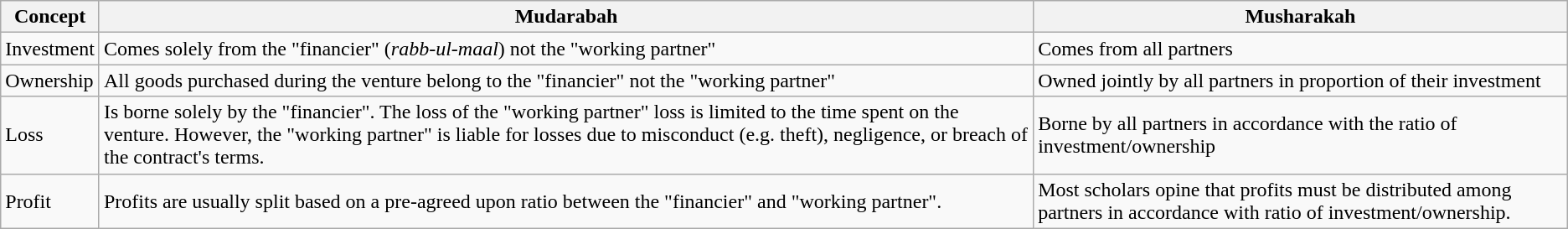<table class="wikitable">
<tr>
<th>Concept</th>
<th>Mudarabah</th>
<th>Musharakah</th>
</tr>
<tr>
<td>Investment</td>
<td>Comes solely from the "financier" (<em>rabb-ul-maal</em>) not the "working partner"</td>
<td>Comes from all partners</td>
</tr>
<tr>
<td>Ownership</td>
<td>All goods purchased during the venture belong to the "financier" not the "working partner"</td>
<td>Owned jointly by all partners in proportion of their investment</td>
</tr>
<tr>
<td>Loss</td>
<td>Is borne solely by the "financier". The loss of the "working partner" loss is limited to the time spent on the venture. However, the "working partner" is liable for losses due to misconduct (e.g. theft), negligence, or breach of the contract's terms.</td>
<td>Borne by all partners in accordance with the ratio of investment/ownership</td>
</tr>
<tr>
<td>Profit</td>
<td>Profits are usually split based on a pre-agreed upon ratio between the "financier" and "working partner".</td>
<td>Most scholars opine that profits must be distributed among partners in accordance with ratio of investment/ownership.</td>
</tr>
</table>
